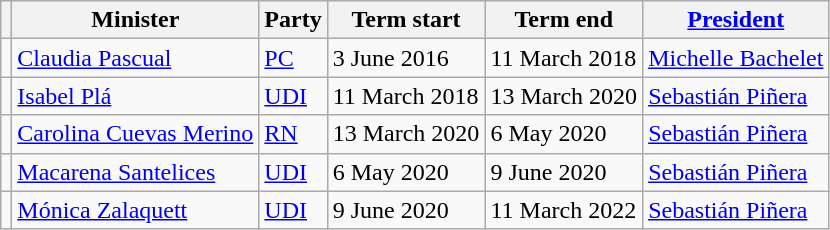<table class="wikitable">
<tr>
<th></th>
<th>Minister</th>
<th>Party</th>
<th>Term start</th>
<th>Term end</th>
<th><a href='#'>President</a></th>
</tr>
<tr>
<td></td>
<td><a href='#'>Claudia Pascual</a></td>
<td><a href='#'>PC</a></td>
<td>3 June 2016</td>
<td>11 March 2018</td>
<td><a href='#'>Michelle Bachelet</a></td>
</tr>
<tr>
<td></td>
<td><a href='#'>Isabel Plá</a></td>
<td><a href='#'>UDI</a></td>
<td>11 March 2018</td>
<td>13 March 2020</td>
<td><a href='#'>Sebastián Piñera</a></td>
</tr>
<tr>
<td></td>
<td><a href='#'>Carolina Cuevas Merino</a></td>
<td><a href='#'>RN</a></td>
<td>13 March 2020</td>
<td>6 May 2020</td>
<td><a href='#'>Sebastián Piñera</a></td>
</tr>
<tr>
<td></td>
<td><a href='#'>Macarena Santelices</a></td>
<td><a href='#'>UDI</a></td>
<td>6 May 2020</td>
<td>9 June 2020</td>
<td><a href='#'>Sebastián Piñera</a></td>
</tr>
<tr>
<td></td>
<td><a href='#'>Mónica Zalaquett</a></td>
<td><a href='#'>UDI</a></td>
<td>9 June 2020</td>
<td>11 March 2022</td>
<td><a href='#'>Sebastián Piñera</a></td>
</tr>
</table>
